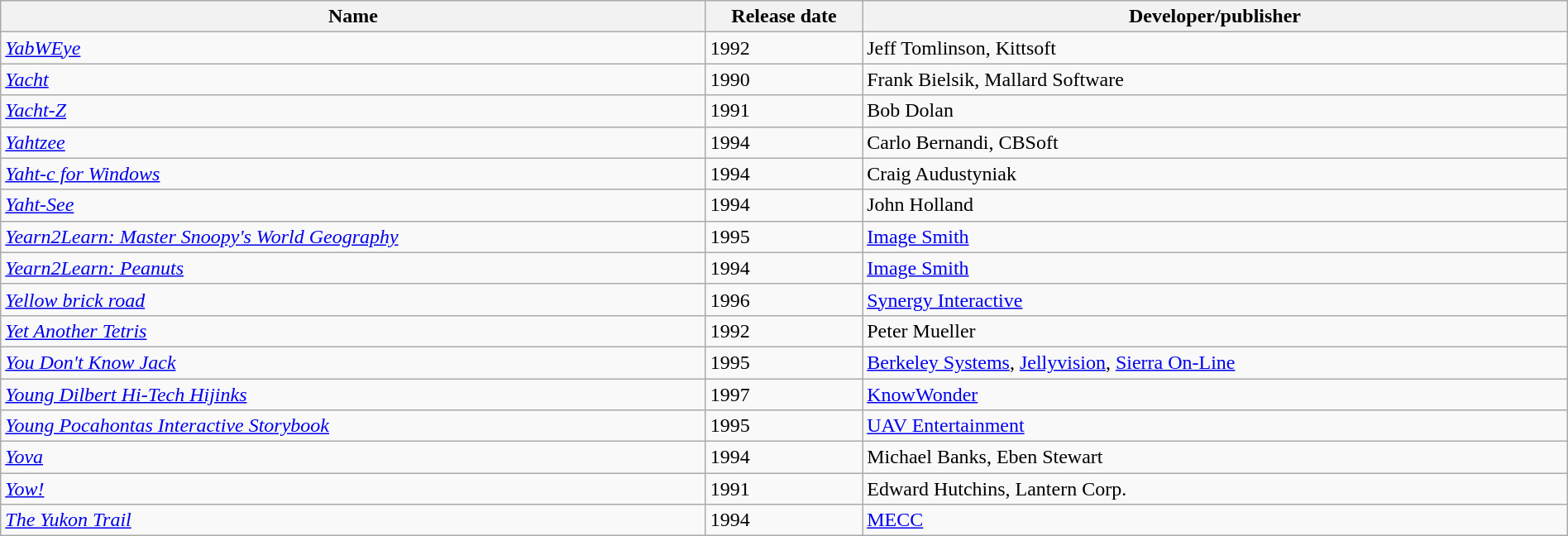<table class="wikitable sortable" style="width:100%;">
<tr>
<th style="width:45%;">Name</th>
<th style="width:10%;">Release date</th>
<th style="width:45%;">Developer/publisher</th>
</tr>
<tr>
<td><em><a href='#'>YabWEye</a></em></td>
<td>1992</td>
<td>Jeff Tomlinson, Kittsoft</td>
</tr>
<tr>
<td><em><a href='#'>Yacht</a></em></td>
<td>1990</td>
<td>Frank Bielsik, Mallard Software</td>
</tr>
<tr>
<td><em><a href='#'>Yacht-Z</a></em></td>
<td>1991</td>
<td>Bob Dolan</td>
</tr>
<tr>
<td><em><a href='#'>Yahtzee</a></em></td>
<td>1994</td>
<td>Carlo Bernandi, CBSoft</td>
</tr>
<tr>
<td><em><a href='#'>Yaht-c for Windows</a></em></td>
<td>1994</td>
<td>Craig Audustyniak</td>
</tr>
<tr>
<td><em><a href='#'>Yaht-See</a></em></td>
<td>1994</td>
<td>John Holland</td>
</tr>
<tr>
<td><em><a href='#'>Yearn2Learn: Master Snoopy's World Geography</a></em></td>
<td>1995</td>
<td><a href='#'>Image Smith</a></td>
</tr>
<tr>
<td><em><a href='#'>Yearn2Learn: Peanuts</a></em></td>
<td>1994</td>
<td><a href='#'>Image Smith</a></td>
</tr>
<tr>
<td><em><a href='#'>Yellow brick road</a></em></td>
<td>1996</td>
<td><a href='#'>Synergy Interactive</a></td>
</tr>
<tr>
<td><em><a href='#'>Yet Another Tetris</a></em></td>
<td>1992</td>
<td>Peter Mueller</td>
</tr>
<tr>
<td><em><a href='#'>You Don't Know Jack</a></em></td>
<td>1995</td>
<td><a href='#'>Berkeley Systems</a>, <a href='#'>Jellyvision</a>, <a href='#'>Sierra On-Line</a></td>
</tr>
<tr>
<td><em><a href='#'>Young Dilbert Hi-Tech Hijinks</a></em></td>
<td>1997</td>
<td><a href='#'>KnowWonder</a></td>
</tr>
<tr>
<td><em><a href='#'>Young Pocahontas Interactive Storybook</a></em></td>
<td>1995</td>
<td><a href='#'>UAV Entertainment</a></td>
</tr>
<tr>
<td><em><a href='#'>Yova</a></em></td>
<td>1994</td>
<td>Michael Banks, Eben Stewart</td>
</tr>
<tr>
<td><em><a href='#'>Yow!</a></em></td>
<td>1991</td>
<td>Edward Hutchins, Lantern Corp.</td>
</tr>
<tr>
<td><em><a href='#'>The Yukon Trail</a></em></td>
<td>1994</td>
<td><a href='#'>MECC</a></td>
</tr>
</table>
